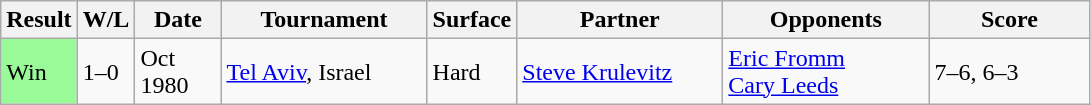<table class="sortable wikitable">
<tr>
<th style="width:40px">Result</th>
<th style="width:25px">W/L</th>
<th style="width:50px">Date</th>
<th style="width:130px">Tournament</th>
<th style="width:50px">Surface</th>
<th style="width:130px">Partner</th>
<th style="width:130px">Opponents</th>
<th style="width:100px" class="unsortable">Score</th>
</tr>
<tr>
<td style="background:#98fb98;">Win</td>
<td>1–0</td>
<td>Oct 1980</td>
<td><a href='#'>Tel Aviv</a>, Israel</td>
<td>Hard</td>
<td> <a href='#'>Steve Krulevitz</a></td>
<td> <a href='#'>Eric Fromm</a> <br>  <a href='#'>Cary Leeds</a></td>
<td>7–6, 6–3</td>
</tr>
</table>
